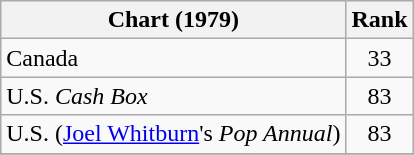<table class="wikitable">
<tr>
<th>Chart (1979)</th>
<th style="text-align:center;">Rank</th>
</tr>
<tr>
<td>Canada </td>
<td style="text-align:center;">33</td>
</tr>
<tr>
<td>U.S. <em>Cash Box</em> </td>
<td style="text-align:center;">83</td>
</tr>
<tr>
<td>U.S. (<a href='#'>Joel Whitburn</a>'s <em>Pop Annual</em>)</td>
<td style="text-align:center;">83</td>
</tr>
<tr>
</tr>
</table>
